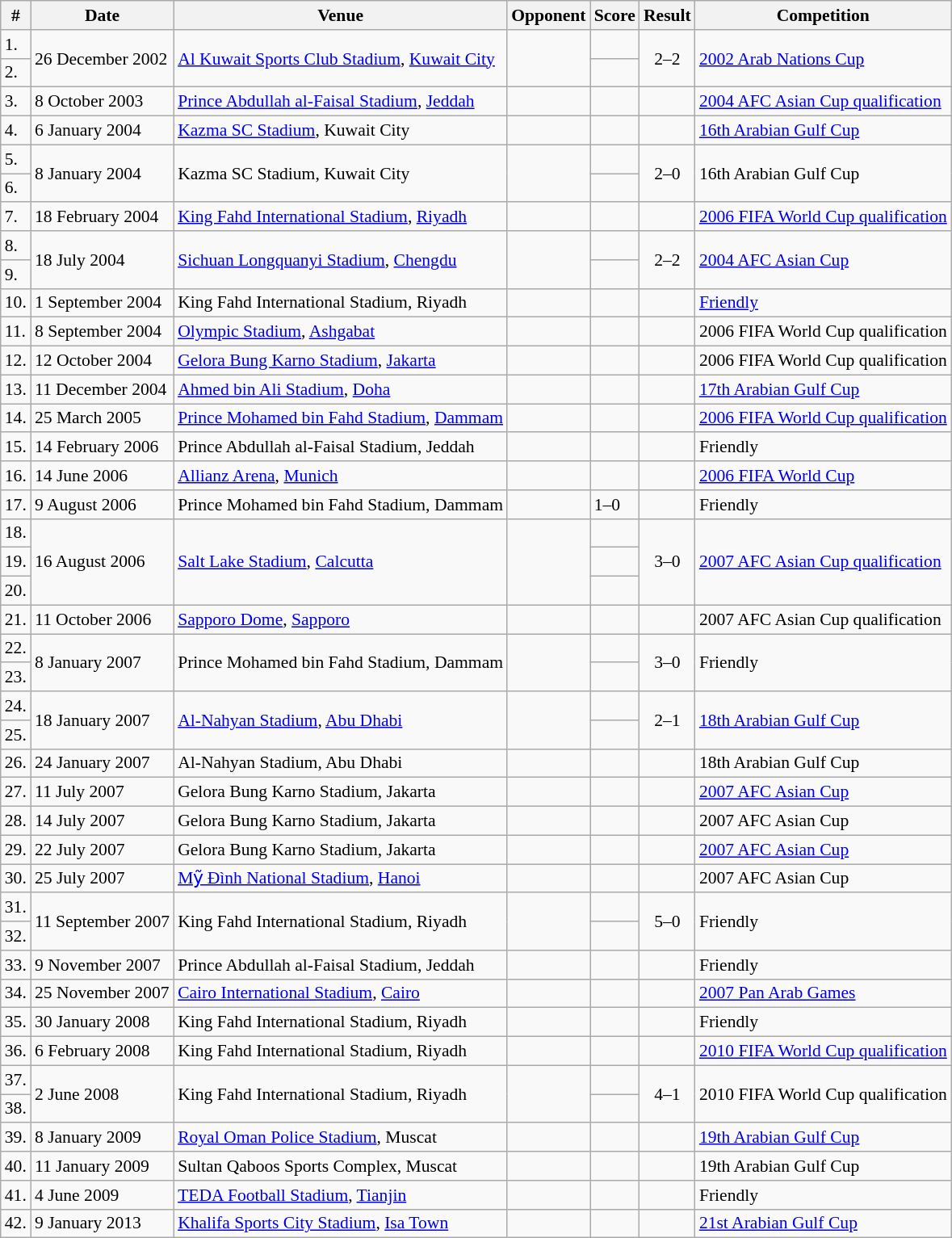<table class="wikitable collapsible collapsed" style="font-size:90%">
<tr>
<th>#</th>
<th>Date</th>
<th>Venue</th>
<th>Opponent</th>
<th>Score</th>
<th>Result</th>
<th>Competition</th>
</tr>
<tr>
<td>1.</td>
<td rowspan=2>26 December 2002</td>
<td rowspan=2><a href='#'>Al Kuwait Sports Club Stadium</a>, <a href='#'>Kuwait City</a></td>
<td rowspan=2></td>
<td></td>
<td rowspan=2 style="text-align:center;">2–2</td>
<td rowspan=2><a href='#'>2002 Arab Nations Cup</a></td>
</tr>
<tr>
<td>2.</td>
<td></td>
</tr>
<tr>
<td>3.</td>
<td>8 October 2003</td>
<td><a href='#'>Prince Abdullah al-Faisal Stadium</a>, <a href='#'>Jeddah</a></td>
<td></td>
<td></td>
<td></td>
<td><a href='#'>2004 AFC Asian Cup qualification</a></td>
</tr>
<tr>
<td>4.</td>
<td>6 January 2004</td>
<td><a href='#'>Kazma SC Stadium</a>, Kuwait City</td>
<td></td>
<td></td>
<td></td>
<td><a href='#'>16th Arabian Gulf Cup</a></td>
</tr>
<tr>
<td>5.</td>
<td rowspan=2>8 January 2004</td>
<td rowspan=2>Kazma SC Stadium, Kuwait City</td>
<td rowspan=2></td>
<td></td>
<td rowspan=2 style="text-align:center;">2–0</td>
<td rowspan=2>16th Arabian Gulf Cup</td>
</tr>
<tr>
<td>6.</td>
<td></td>
</tr>
<tr>
<td>7.</td>
<td>18 February 2004</td>
<td><a href='#'>King Fahd International Stadium</a>, <a href='#'>Riyadh</a></td>
<td></td>
<td></td>
<td></td>
<td><a href='#'>2006 FIFA World Cup qualification</a></td>
</tr>
<tr>
<td>8.</td>
<td rowspan=2>18 July 2004</td>
<td rowspan=2><a href='#'>Sichuan Longquanyi Stadium</a>, <a href='#'>Chengdu</a></td>
<td rowspan=2></td>
<td></td>
<td rowspan=2 style="text-align:center;">2–2</td>
<td rowspan=2><a href='#'>2004 AFC Asian Cup</a></td>
</tr>
<tr>
<td>9.</td>
<td></td>
</tr>
<tr>
<td>10.</td>
<td>1 September 2004</td>
<td>King Fahd International Stadium, Riyadh</td>
<td></td>
<td></td>
<td></td>
<td><a href='#'>Friendly</a></td>
</tr>
<tr>
<td>11.</td>
<td>8 September 2004</td>
<td><a href='#'>Olympic Stadium</a>, <a href='#'>Ashgabat</a></td>
<td></td>
<td></td>
<td></td>
<td>2006 FIFA World Cup qualification</td>
</tr>
<tr>
<td>12.</td>
<td>12 October 2004</td>
<td><a href='#'>Gelora Bung Karno Stadium</a>, <a href='#'>Jakarta</a></td>
<td></td>
<td></td>
<td></td>
<td>2006 FIFA World Cup qualification</td>
</tr>
<tr>
<td>13.</td>
<td>11 December 2004</td>
<td><a href='#'>Ahmed bin Ali Stadium</a>, <a href='#'>Doha</a></td>
<td></td>
<td></td>
<td></td>
<td><a href='#'>17th Arabian Gulf Cup</a></td>
</tr>
<tr>
<td>14.</td>
<td>25 March 2005</td>
<td><a href='#'>Prince Mohamed bin Fahd Stadium</a>, <a href='#'>Dammam</a></td>
<td></td>
<td></td>
<td></td>
<td><a href='#'>2006 FIFA World Cup qualification</a></td>
</tr>
<tr>
<td>15.</td>
<td>14 February 2006</td>
<td>Prince Abdullah al-Faisal Stadium, Jeddah</td>
<td></td>
<td></td>
<td></td>
<td>Friendly</td>
</tr>
<tr>
<td>16.</td>
<td>14 June 2006</td>
<td><a href='#'>Allianz Arena</a>, <a href='#'>Munich</a></td>
<td></td>
<td></td>
<td></td>
<td><a href='#'>2006 FIFA World Cup</a></td>
</tr>
<tr>
<td>17.</td>
<td>9 August 2006</td>
<td>Prince Mohamed bin Fahd Stadium, Dammam</td>
<td></td>
<td>1–0</td>
<td></td>
<td>Friendly</td>
</tr>
<tr>
<td>18.</td>
<td rowspan=3>16 August 2006</td>
<td rowspan=3><a href='#'>Salt Lake Stadium</a>, <a href='#'>Calcutta</a></td>
<td rowspan=3></td>
<td></td>
<td rowspan=3 style="text-align:center;">3–0</td>
<td rowspan=3><a href='#'>2007 AFC Asian Cup qualification</a></td>
</tr>
<tr>
<td>19.</td>
<td></td>
</tr>
<tr>
<td>20.</td>
<td></td>
</tr>
<tr>
<td>21.</td>
<td>11 October 2006</td>
<td><a href='#'>Sapporo Dome</a>, <a href='#'>Sapporo</a></td>
<td></td>
<td></td>
<td></td>
<td>2007 AFC Asian Cup qualification</td>
</tr>
<tr>
<td>22.</td>
<td rowspan=2>8 January 2007</td>
<td rowspan=2>Prince Mohamed bin Fahd Stadium, Dammam</td>
<td rowspan=2></td>
<td></td>
<td rowspan=2 style="text-align:center;">3–0</td>
<td rowspan=2>Friendly</td>
</tr>
<tr>
<td>23.</td>
<td></td>
</tr>
<tr>
<td>24.</td>
<td rowspan=2>18 January 2007</td>
<td rowspan=2><a href='#'>Al-Nahyan Stadium</a>, <a href='#'>Abu Dhabi</a></td>
<td rowspan=2></td>
<td></td>
<td rowspan=2 style="text-align:center;">2–1</td>
<td rowspan=2><a href='#'>18th Arabian Gulf Cup</a></td>
</tr>
<tr>
<td>25.</td>
<td></td>
</tr>
<tr>
<td>26.</td>
<td>24 January 2007</td>
<td>Al-Nahyan Stadium, Abu Dhabi</td>
<td></td>
<td></td>
<td></td>
<td>18th Arabian Gulf Cup</td>
</tr>
<tr>
<td>27.</td>
<td>11 July 2007</td>
<td>Gelora Bung Karno Stadium, Jakarta</td>
<td></td>
<td></td>
<td></td>
<td><a href='#'>2007 AFC Asian Cup</a></td>
</tr>
<tr>
<td>28.</td>
<td>14 July 2007</td>
<td>Gelora Bung Karno Stadium, Jakarta</td>
<td></td>
<td></td>
<td></td>
<td>2007 AFC Asian Cup</td>
</tr>
<tr>
<td>29.</td>
<td>22 July 2007</td>
<td>Gelora Bung Karno Stadium, Jakarta</td>
<td></td>
<td></td>
<td></td>
<td><a href='#'>2007 AFC Asian Cup</a></td>
</tr>
<tr>
<td>30.</td>
<td>25 July 2007</td>
<td><a href='#'>Mỹ Đình National Stadium</a>, <a href='#'>Hanoi</a></td>
<td></td>
<td></td>
<td></td>
<td>2007 AFC Asian Cup</td>
</tr>
<tr>
<td>31.</td>
<td rowspan=2>11 September 2007</td>
<td rowspan=2>King Fahd International Stadium, Riyadh</td>
<td rowspan=2></td>
<td></td>
<td rowspan=2 style="text-align:center;">5–0</td>
<td rowspan=2>Friendly</td>
</tr>
<tr>
<td>32.</td>
<td></td>
</tr>
<tr>
<td>33.</td>
<td>9 November 2007</td>
<td>Prince Abdullah al-Faisal Stadium, Jeddah</td>
<td></td>
<td></td>
<td></td>
<td>Friendly</td>
</tr>
<tr>
<td>34.</td>
<td>25 November 2007</td>
<td><a href='#'>Cairo International Stadium</a>, <a href='#'>Cairo</a></td>
<td></td>
<td></td>
<td></td>
<td><a href='#'>2007 Pan Arab Games</a></td>
</tr>
<tr>
<td>35.</td>
<td>30 January 2008</td>
<td>King Fahd International Stadium, Riyadh</td>
<td></td>
<td></td>
<td></td>
<td>Friendly</td>
</tr>
<tr>
<td>36.</td>
<td>6 February 2008</td>
<td>King Fahd International Stadium, Riyadh</td>
<td></td>
<td></td>
<td></td>
<td><a href='#'>2010 FIFA World Cup qualification</a></td>
</tr>
<tr>
<td>37.</td>
<td rowspan=2>2 June 2008</td>
<td rowspan=2>King Fahd International Stadium, Riyadh</td>
<td rowspan=2></td>
<td></td>
<td rowspan=2 style="text-align:center;">4–1</td>
<td rowspan=2>2010 FIFA World Cup qualification</td>
</tr>
<tr>
<td>38.</td>
<td></td>
</tr>
<tr>
<td>39.</td>
<td>8 January 2009</td>
<td><a href='#'>Royal Oman Police Stadium</a>, Muscat</td>
<td></td>
<td></td>
<td></td>
<td><a href='#'>19th Arabian Gulf Cup</a></td>
</tr>
<tr>
<td>40.</td>
<td>11 January 2009</td>
<td>Sultan Qaboos Sports Complex, Muscat</td>
<td></td>
<td></td>
<td></td>
<td>19th Arabian Gulf Cup</td>
</tr>
<tr>
<td>41.</td>
<td>4 June 2009</td>
<td><a href='#'>TEDA Football Stadium</a>, <a href='#'>Tianjin</a></td>
<td></td>
<td></td>
<td></td>
<td>Friendly</td>
</tr>
<tr>
<td>42.</td>
<td>9 January 2013</td>
<td><a href='#'>Khalifa Sports City Stadium</a>, <a href='#'>Isa Town</a></td>
<td></td>
<td></td>
<td></td>
<td><a href='#'>21st Arabian Gulf Cup</a></td>
</tr>
</table>
